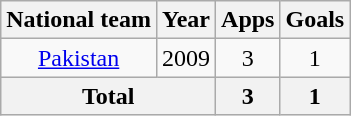<table class="wikitable" style="text-align:center">
<tr>
<th>National team</th>
<th>Year</th>
<th>Apps</th>
<th>Goals</th>
</tr>
<tr>
<td><a href='#'>Pakistan</a></td>
<td>2009</td>
<td>3</td>
<td>1</td>
</tr>
<tr>
<th colspan="2">Total</th>
<th>3</th>
<th>1</th>
</tr>
</table>
